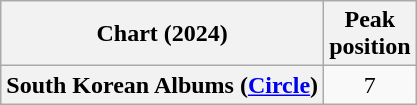<table class="wikitable plainrowheaders" style="text-align:center">
<tr>
<th scope="col">Chart (2024)</th>
<th scope="col">Peak<br>position</th>
</tr>
<tr>
<th scope="row">South Korean Albums (<a href='#'>Circle</a>)</th>
<td>7</td>
</tr>
</table>
